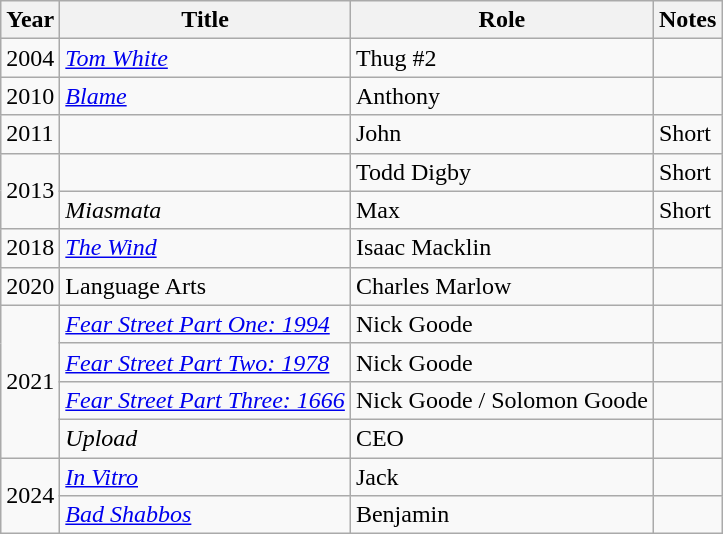<table class="wikitable sortable">
<tr>
<th>Year</th>
<th>Title</th>
<th>Role</th>
<th class="unsortable">Notes</th>
</tr>
<tr>
<td>2004</td>
<td><em><a href='#'>Tom White</a></em></td>
<td>Thug #2</td>
<td></td>
</tr>
<tr>
<td>2010</td>
<td><em><a href='#'>Blame</a></em></td>
<td>Anthony</td>
<td></td>
</tr>
<tr>
<td>2011</td>
<td><em></em></td>
<td>John</td>
<td>Short</td>
</tr>
<tr>
<td rowspan="2">2013</td>
<td><em></em></td>
<td>Todd Digby</td>
<td>Short</td>
</tr>
<tr>
<td><em>Miasmata</em></td>
<td>Max</td>
<td>Short</td>
</tr>
<tr>
<td>2018</td>
<td data-sort-value="Wind, The"><em><a href='#'>The Wind</a></em></td>
<td>Isaac Macklin</td>
<td></td>
</tr>
<tr>
<td>2020</td>
<td>Language Arts</td>
<td>Charles Marlow</td>
<td></td>
</tr>
<tr>
<td rowspan="4">2021</td>
<td><em><a href='#'>Fear Street Part One: 1994</a></em></td>
<td>Nick Goode</td>
<td></td>
</tr>
<tr>
<td><em><a href='#'>Fear Street Part Two: 1978</a></em></td>
<td>Nick Goode</td>
<td></td>
</tr>
<tr>
<td><em><a href='#'>Fear Street Part Three: 1666</a></em></td>
<td>Nick Goode / Solomon Goode</td>
<td></td>
</tr>
<tr>
<td><em>Upload</em></td>
<td>CEO</td>
<td></td>
</tr>
<tr>
<td rowspan="2">2024</td>
<td><em><a href='#'> In Vitro</a></em></td>
<td>Jack</td>
<td></td>
</tr>
<tr>
<td><em><a href='#'>Bad Shabbos</a></em></td>
<td>Benjamin</td>
<td></td>
</tr>
</table>
